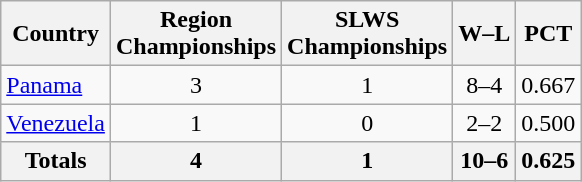<table class="wikitable">
<tr>
<th>Country</th>
<th>Region<br>Championships</th>
<th>SLWS<br>Championships</th>
<th>W–L</th>
<th>PCT</th>
</tr>
<tr>
<td> <a href='#'>Panama</a></td>
<td align=center>3</td>
<td align=center>1</td>
<td align=center>8–4</td>
<td align=center>0.667</td>
</tr>
<tr>
<td> <a href='#'>Venezuela</a></td>
<td align=center>1</td>
<td align=center>0</td>
<td align=center>2–2</td>
<td align=center>0.500</td>
</tr>
<tr>
<th>Totals</th>
<th>4</th>
<th>1</th>
<th>10–6</th>
<th>0.625</th>
</tr>
</table>
